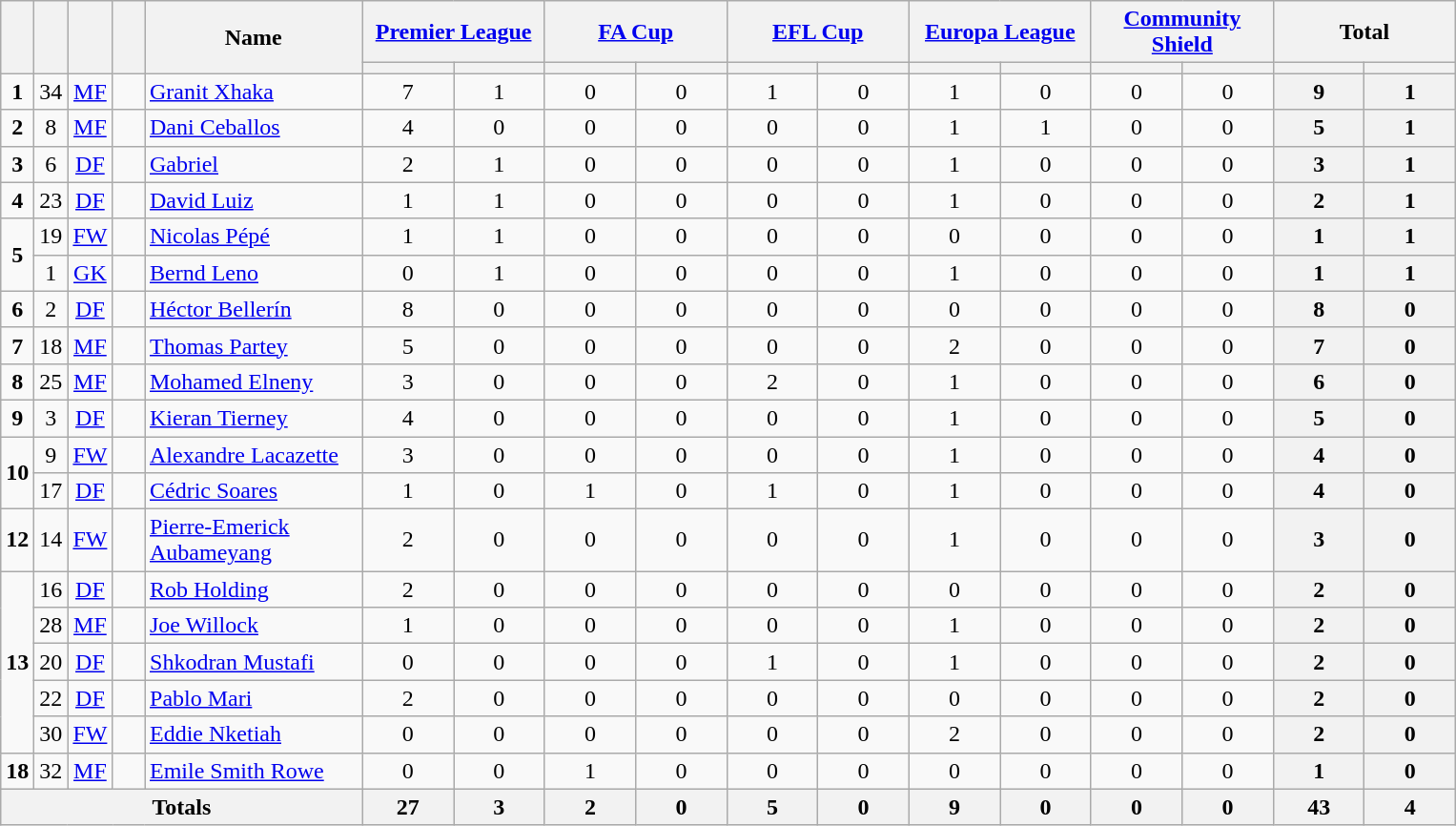<table class="wikitable" style="text-align:center">
<tr>
<th rowspan="2" width="15"></th>
<th rowspan="2" width="15"></th>
<th rowspan="2" width="15"></th>
<th rowspan="2" width="15"></th>
<th rowspan="2" width="145">Name</th>
<th colspan="2" width="120"><a href='#'>Premier League</a></th>
<th colspan="2" width="120"><a href='#'>FA Cup</a></th>
<th colspan="2" width="120"><a href='#'>EFL Cup</a></th>
<th colspan="2" width="120"><a href='#'>Europa League</a></th>
<th colspan="2" width="120"><a href='#'>Community Shield</a></th>
<th colspan="2" width="120">Total</th>
</tr>
<tr>
<th style="width:30px"></th>
<th style="width:30px"></th>
<th style="width:30px"></th>
<th style="width:30px"></th>
<th style="width:30px"></th>
<th style="width:30px"></th>
<th style="width:30px"></th>
<th style="width:30px"></th>
<th style="width:30px"></th>
<th style="width:30px"></th>
<th style="width:30px"></th>
<th style="width:30px"></th>
</tr>
<tr>
<td><strong>1</strong></td>
<td>34</td>
<td><a href='#'>MF</a></td>
<td></td>
<td align="left"><a href='#'>Granit Xhaka</a><br></td>
<td>7</td>
<td>1<br></td>
<td>0</td>
<td>0<br></td>
<td>1</td>
<td>0<br></td>
<td>1</td>
<td>0<br></td>
<td>0</td>
<td>0<br></td>
<th>9</th>
<th>1</th>
</tr>
<tr>
<td><strong>2</strong></td>
<td>8</td>
<td><a href='#'>MF</a></td>
<td></td>
<td align="left"><a href='#'>Dani Ceballos</a></td>
<td>4</td>
<td>0</td>
<td>0</td>
<td>0</td>
<td>0</td>
<td>0</td>
<td>1</td>
<td>1</td>
<td>0</td>
<td>0</td>
<th>5</th>
<th>1</th>
</tr>
<tr>
<td><strong>3</strong></td>
<td>6</td>
<td><a href='#'>DF</a></td>
<td></td>
<td align="left"><a href='#'>Gabriel</a><br></td>
<td>2</td>
<td>1<br></td>
<td>0</td>
<td>0<br></td>
<td>0</td>
<td>0<br></td>
<td>1</td>
<td>0<br></td>
<td>0</td>
<td>0<br></td>
<th>3</th>
<th>1</th>
</tr>
<tr>
<td><strong>4</strong></td>
<td>23</td>
<td><a href='#'>DF</a></td>
<td></td>
<td align="left"><a href='#'>David Luiz</a></td>
<td>1</td>
<td>1</td>
<td>0</td>
<td>0</td>
<td>0</td>
<td>0</td>
<td>1</td>
<td>0</td>
<td>0</td>
<td>0</td>
<th>2</th>
<th>1</th>
</tr>
<tr>
<td rowspan="2"><strong>5</strong></td>
<td>19</td>
<td><a href='#'>FW</a></td>
<td></td>
<td align="left"><a href='#'>Nicolas Pépé</a><br></td>
<td>1</td>
<td>1<br></td>
<td>0</td>
<td>0<br></td>
<td>0</td>
<td>0<br></td>
<td>0</td>
<td>0<br></td>
<td>0</td>
<td>0<br></td>
<th>1</th>
<th>1</th>
</tr>
<tr>
<td>1</td>
<td><a href='#'>GK</a></td>
<td></td>
<td align="left"><a href='#'>Bernd Leno</a></td>
<td>0</td>
<td>1</td>
<td>0</td>
<td>0</td>
<td>0</td>
<td>0</td>
<td>1</td>
<td>0</td>
<td>0</td>
<td>0</td>
<th>1</th>
<th>1</th>
</tr>
<tr>
<td><strong>6</strong></td>
<td>2</td>
<td><a href='#'>DF</a></td>
<td></td>
<td align="left"><a href='#'>Héctor Bellerín</a><br></td>
<td>8</td>
<td>0<br></td>
<td>0</td>
<td>0<br></td>
<td>0</td>
<td>0<br></td>
<td>0</td>
<td>0<br></td>
<td>0</td>
<td>0<br></td>
<th>8</th>
<th>0</th>
</tr>
<tr>
<td><strong>7</strong></td>
<td>18</td>
<td><a href='#'>MF</a></td>
<td></td>
<td align="left"><a href='#'>Thomas Partey</a></td>
<td>5</td>
<td>0</td>
<td>0</td>
<td>0</td>
<td>0</td>
<td>0</td>
<td>2</td>
<td>0</td>
<td>0</td>
<td>0</td>
<th>7</th>
<th>0</th>
</tr>
<tr>
<td><strong>8</strong></td>
<td>25</td>
<td><a href='#'>MF</a></td>
<td></td>
<td align="left"><a href='#'>Mohamed Elneny</a><br></td>
<td>3</td>
<td>0<br></td>
<td>0</td>
<td>0<br></td>
<td>2</td>
<td>0<br></td>
<td>1</td>
<td>0<br></td>
<td>0</td>
<td>0<br></td>
<th>6</th>
<th>0</th>
</tr>
<tr>
<td><strong>9</strong></td>
<td>3</td>
<td><a href='#'>DF</a></td>
<td></td>
<td align="left"><a href='#'>Kieran Tierney</a><br></td>
<td>4</td>
<td>0<br></td>
<td>0</td>
<td>0<br></td>
<td>0</td>
<td>0<br></td>
<td>1</td>
<td>0<br></td>
<td>0</td>
<td>0<br></td>
<th>5</th>
<th>0</th>
</tr>
<tr>
<td rowspan="2"><strong>10</strong></td>
<td>9</td>
<td><a href='#'>FW</a></td>
<td></td>
<td align="left"><a href='#'>Alexandre Lacazette</a><br></td>
<td>3</td>
<td>0<br></td>
<td>0</td>
<td>0<br></td>
<td>0</td>
<td>0<br></td>
<td>1</td>
<td>0<br></td>
<td>0</td>
<td>0<br></td>
<th>4</th>
<th>0</th>
</tr>
<tr>
<td>17</td>
<td><a href='#'>DF</a></td>
<td></td>
<td align="left"><a href='#'>Cédric Soares</a><br></td>
<td>1</td>
<td>0<br></td>
<td>1</td>
<td>0<br></td>
<td>1</td>
<td>0<br></td>
<td>1</td>
<td>0<br></td>
<td>0</td>
<td>0<br></td>
<th>4</th>
<th>0</th>
</tr>
<tr>
<td><strong>12</strong></td>
<td>14</td>
<td><a href='#'>FW</a></td>
<td></td>
<td align="left"><a href='#'>Pierre-Emerick Aubameyang</a><br></td>
<td>2</td>
<td>0<br></td>
<td>0</td>
<td>0<br></td>
<td>0</td>
<td>0<br></td>
<td>1</td>
<td>0<br></td>
<td>0</td>
<td>0<br></td>
<th>3</th>
<th>0</th>
</tr>
<tr>
<td rowspan="5"><strong>13</strong></td>
<td>16</td>
<td><a href='#'>DF</a></td>
<td></td>
<td align="left"><a href='#'>Rob Holding</a><br></td>
<td>2</td>
<td>0<br></td>
<td>0</td>
<td>0<br></td>
<td>0</td>
<td>0<br></td>
<td>0</td>
<td>0<br></td>
<td>0</td>
<td>0<br></td>
<th>2</th>
<th>0</th>
</tr>
<tr>
<td>28</td>
<td><a href='#'>MF</a></td>
<td></td>
<td align="left"><a href='#'>Joe Willock</a><br></td>
<td>1</td>
<td>0<br></td>
<td>0</td>
<td>0<br></td>
<td>0</td>
<td>0<br></td>
<td>1</td>
<td>0<br></td>
<td>0</td>
<td>0<br></td>
<th>2</th>
<th>0</th>
</tr>
<tr>
<td>20</td>
<td><a href='#'>DF</a></td>
<td></td>
<td align="left"><a href='#'>Shkodran Mustafi</a><br></td>
<td>0</td>
<td>0<br></td>
<td>0</td>
<td>0<br></td>
<td>1</td>
<td>0<br></td>
<td>1</td>
<td>0<br></td>
<td>0</td>
<td>0<br></td>
<th>2</th>
<th>0</th>
</tr>
<tr>
<td>22</td>
<td><a href='#'>DF</a></td>
<td></td>
<td align="left"><a href='#'>Pablo Mari</a><br></td>
<td>2</td>
<td>0<br></td>
<td>0</td>
<td>0<br></td>
<td>0</td>
<td>0<br></td>
<td>0</td>
<td>0<br></td>
<td>0</td>
<td>0<br></td>
<th>2</th>
<th>0</th>
</tr>
<tr>
<td>30</td>
<td><a href='#'>FW</a></td>
<td></td>
<td align="left"><a href='#'>Eddie Nketiah</a></td>
<td>0</td>
<td>0</td>
<td>0</td>
<td>0</td>
<td>0</td>
<td>0</td>
<td>2</td>
<td>0</td>
<td>0</td>
<td>0</td>
<th>2</th>
<th>0</th>
</tr>
<tr>
<td><strong>18</strong></td>
<td>32</td>
<td><a href='#'>MF</a></td>
<td></td>
<td align="left"><a href='#'>Emile Smith Rowe</a><br></td>
<td>0</td>
<td>0<br></td>
<td>1</td>
<td>0<br></td>
<td>0</td>
<td>0<br></td>
<td>0</td>
<td>0<br></td>
<td>0</td>
<td>0<br></td>
<th>1</th>
<th>0</th>
</tr>
<tr>
<th colspan="5">Totals</th>
<th>27</th>
<th>3</th>
<th>2</th>
<th>0</th>
<th>5</th>
<th>0</th>
<th>9</th>
<th>0</th>
<th>0</th>
<th>0</th>
<th>43</th>
<th>4</th>
</tr>
</table>
